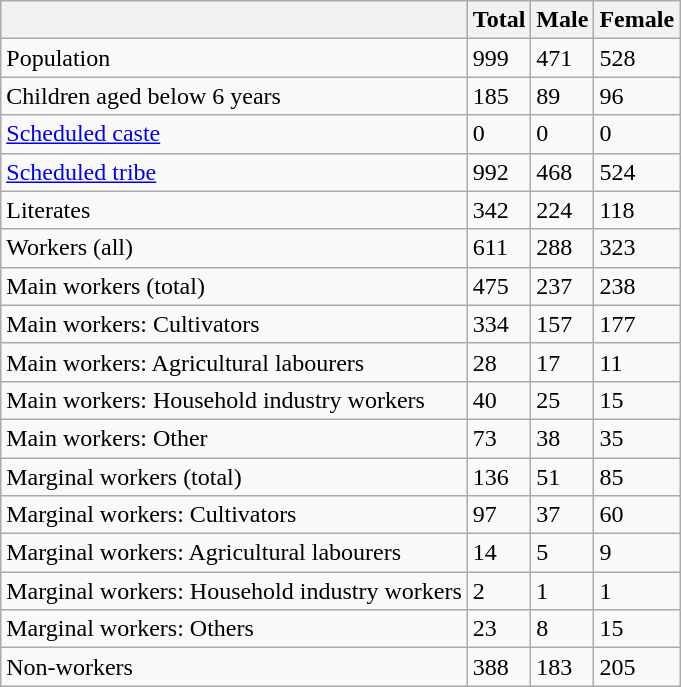<table class="wikitable sortable">
<tr>
<th></th>
<th>Total</th>
<th>Male</th>
<th>Female</th>
</tr>
<tr>
<td>Population</td>
<td>999</td>
<td>471</td>
<td>528</td>
</tr>
<tr>
<td>Children aged below 6 years</td>
<td>185</td>
<td>89</td>
<td>96</td>
</tr>
<tr>
<td><a href='#'>Scheduled caste</a></td>
<td>0</td>
<td>0</td>
<td>0</td>
</tr>
<tr>
<td><a href='#'>Scheduled tribe</a></td>
<td>992</td>
<td>468</td>
<td>524</td>
</tr>
<tr>
<td>Literates</td>
<td>342</td>
<td>224</td>
<td>118</td>
</tr>
<tr>
<td>Workers (all)</td>
<td>611</td>
<td>288</td>
<td>323</td>
</tr>
<tr>
<td>Main workers (total)</td>
<td>475</td>
<td>237</td>
<td>238</td>
</tr>
<tr>
<td>Main workers: Cultivators</td>
<td>334</td>
<td>157</td>
<td>177</td>
</tr>
<tr>
<td>Main workers: Agricultural labourers</td>
<td>28</td>
<td>17</td>
<td>11</td>
</tr>
<tr>
<td>Main workers: Household industry workers</td>
<td>40</td>
<td>25</td>
<td>15</td>
</tr>
<tr>
<td>Main workers: Other</td>
<td>73</td>
<td>38</td>
<td>35</td>
</tr>
<tr>
<td>Marginal workers (total)</td>
<td>136</td>
<td>51</td>
<td>85</td>
</tr>
<tr>
<td>Marginal workers: Cultivators</td>
<td>97</td>
<td>37</td>
<td>60</td>
</tr>
<tr>
<td>Marginal workers: Agricultural labourers</td>
<td>14</td>
<td>5</td>
<td>9</td>
</tr>
<tr>
<td>Marginal workers: Household industry workers</td>
<td>2</td>
<td>1</td>
<td>1</td>
</tr>
<tr>
<td>Marginal workers: Others</td>
<td>23</td>
<td>8</td>
<td>15</td>
</tr>
<tr>
<td>Non-workers</td>
<td>388</td>
<td>183</td>
<td>205</td>
</tr>
</table>
